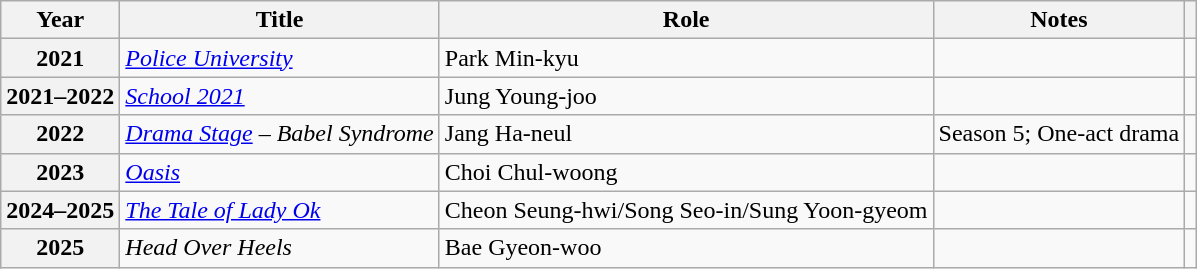<table class="wikitable plainrowheaders sortable">
<tr>
<th scope="col">Year</th>
<th scope="col">Title</th>
<th scope="col">Role</th>
<th scope="col" class="unsortable">Notes</th>
<th scope="col" class="unsortable"></th>
</tr>
<tr>
<th scope="row">2021</th>
<td><em><a href='#'>Police University</a></em></td>
<td>Park Min-kyu</td>
<td></td>
<td style="text-align:center"></td>
</tr>
<tr>
<th scope="row">2021–2022</th>
<td><em><a href='#'>School 2021</a></em></td>
<td>Jung Young-joo</td>
<td></td>
<td style="text-align:center"></td>
</tr>
<tr>
<th scope="row">2022</th>
<td><em><a href='#'>Drama Stage</a> – Babel Syndrome</em></td>
<td>Jang Ha-neul</td>
<td>Season 5; One-act drama</td>
<td style="text-align:center"></td>
</tr>
<tr>
<th scope="row">2023</th>
<td><em><a href='#'>Oasis</a></em></td>
<td>Choi Chul-woong</td>
<td></td>
<td style="text-align:center"></td>
</tr>
<tr>
<th scope="row">2024–2025</th>
<td><em><a href='#'>The Tale of Lady Ok</a></em></td>
<td>Cheon Seung-hwi/Song Seo-in/Sung Yoon-gyeom</td>
<td></td>
<td style="text-align:center"></td>
</tr>
<tr>
<th scope="row">2025</th>
<td><em>Head Over Heels</em></td>
<td>Bae Gyeon-woo</td>
<td></td>
<td style="text-align:center"></td>
</tr>
</table>
